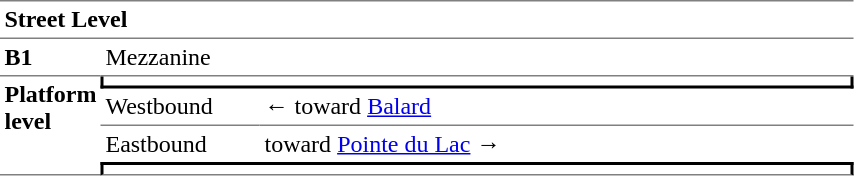<table cellspacing="0" cellpadding="3" border="0">
<tr>
<td colspan="3" data-darkreader-inline-border-top="" data-darkreader-inline-border-bottom="" style="border-bottom:solid 1px gray;border-top:solid 1px gray;" width="50" valign="top"><strong>Street Level</strong></td>
</tr>
<tr>
<td data-darkreader-inline-border-bottom="" style="border-bottom:solid 1px gray;" width="50" valign="top"><strong>B1</strong></td>
<td colspan="2" data-darkreader-inline-border-bottom="" style="border-bottom:solid 1px gray;" width="100" valign="top">Mezzanine</td>
</tr>
<tr>
<td rowspan="4" data-darkreader-inline-border-bottom="" style="border-bottom:solid 1px gray;" width="50" valign="top"><strong>Platform level</strong></td>
<td colspan="2" data-darkreader-inline-border-right="" data-darkreader-inline-border-left="" data-darkreader-inline-border-bottom="" style="border-right:solid 2px black;border-left:solid 2px black;border-bottom:solid 2px black;text-align:center;"></td>
</tr>
<tr>
<td data-darkreader-inline-border-bottom="" style="border-bottom:solid 1px gray;" width="100">Westbound</td>
<td data-darkreader-inline-border-bottom="" style="border-bottom:solid 1px gray;" width="390">←   toward <a href='#'>Balard</a> </td>
</tr>
<tr>
<td>Eastbound</td>
<td>   toward <a href='#'>Pointe du Lac</a>  →</td>
</tr>
<tr>
<td colspan="2" data-darkreader-inline-border-top="" data-darkreader-inline-border-right="" data-darkreader-inline-border-left="" data-darkreader-inline-border-bottom="" style="border-top:solid 2px black;border-right:solid 2px black;border-left:solid 2px black;border-bottom:solid 1px gray;text-align:center;"></td>
</tr>
</table>
